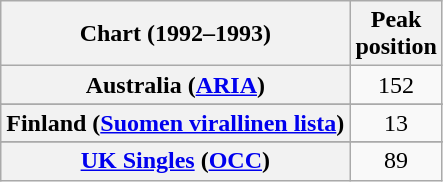<table class="wikitable sortable plainrowheaders" style="text-align:center">
<tr>
<th>Chart (1992–1993)</th>
<th>Peak<br>position</th>
</tr>
<tr>
<th scope="row">Australia (<a href='#'>ARIA</a>)</th>
<td>152</td>
</tr>
<tr>
</tr>
<tr>
</tr>
<tr>
<th scope="row">Finland (<a href='#'>Suomen virallinen lista</a>)</th>
<td>13</td>
</tr>
<tr>
</tr>
<tr>
</tr>
<tr>
<th scope="row"><a href='#'>UK Singles</a> (<a href='#'>OCC</a>)</th>
<td>89</td>
</tr>
</table>
